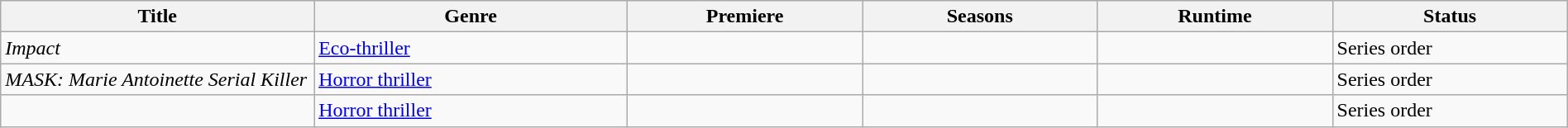<table class="wikitable sortable" style="width:100%;">
<tr>
<th style="width:20%;">Title</th>
<th style="width:20%;">Genre</th>
<th style="width:15%;">Premiere</th>
<th style="width:15%;">Seasons</th>
<th style="width:15%;">Runtime</th>
<th style="width:15%;">Status</th>
</tr>
<tr>
<td><em>Impact</em></td>
<td><a href='#'>Eco-thriller</a></td>
<td></td>
<td></td>
<td></td>
<td>Series order</td>
</tr>
<tr>
<td><em>MASK: Marie Antoinette Serial Killer</em></td>
<td><a href='#'>Horror thriller</a></td>
<td></td>
<td></td>
<td></td>
<td>Series order</td>
</tr>
<tr>
<td><em></em></td>
<td><a href='#'>Horror thriller</a></td>
<td></td>
<td></td>
<td></td>
<td>Series order</td>
</tr>
</table>
